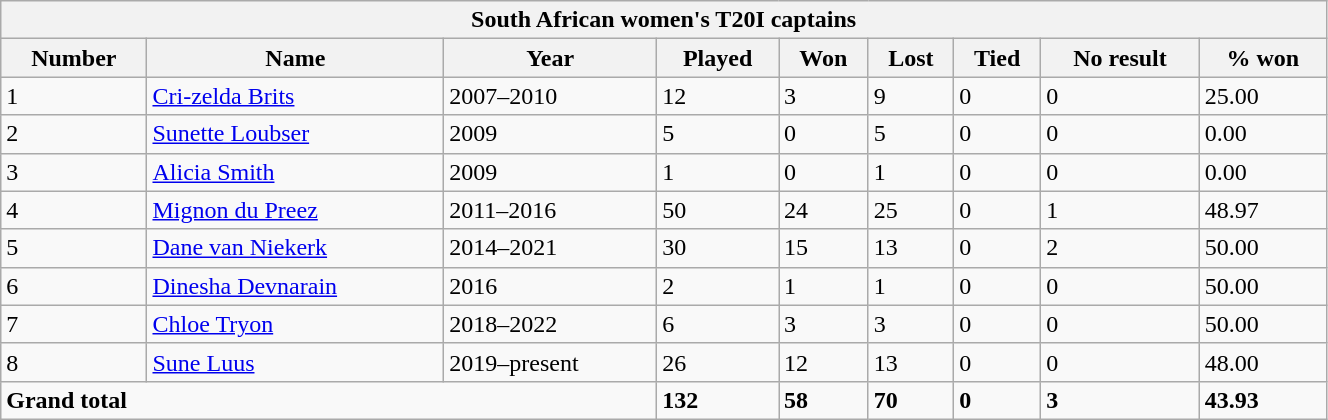<table class="wikitable sortable collapsible" width="70%">
<tr>
<th bgcolor="#efefef" colspan=9>South African women's T20I captains</th>
</tr>
<tr bgcolor="#efefef">
<th>Number</th>
<th>Name</th>
<th>Year</th>
<th>Played</th>
<th>Won</th>
<th>Lost</th>
<th>Tied</th>
<th>No result</th>
<th>% won</th>
</tr>
<tr>
<td>1</td>
<td><a href='#'>Cri-zelda Brits</a></td>
<td>2007–2010</td>
<td>12</td>
<td>3</td>
<td>9</td>
<td>0</td>
<td>0</td>
<td>25.00</td>
</tr>
<tr>
<td>2</td>
<td><a href='#'>Sunette Loubser</a></td>
<td>2009</td>
<td>5</td>
<td>0</td>
<td>5</td>
<td>0</td>
<td>0</td>
<td>0.00</td>
</tr>
<tr>
<td>3</td>
<td><a href='#'>Alicia Smith</a></td>
<td>2009</td>
<td>1</td>
<td>0</td>
<td>1</td>
<td>0</td>
<td>0</td>
<td>0.00</td>
</tr>
<tr>
<td>4</td>
<td><a href='#'>Mignon du Preez</a></td>
<td>2011–2016</td>
<td>50</td>
<td>24</td>
<td>25</td>
<td>0</td>
<td>1</td>
<td>48.97</td>
</tr>
<tr>
<td>5</td>
<td><a href='#'>Dane van Niekerk</a></td>
<td>2014–2021</td>
<td>30</td>
<td>15</td>
<td>13</td>
<td>0</td>
<td>2</td>
<td>50.00</td>
</tr>
<tr>
<td>6</td>
<td><a href='#'>Dinesha Devnarain</a></td>
<td>2016</td>
<td>2</td>
<td>1</td>
<td>1</td>
<td>0</td>
<td>0</td>
<td>50.00</td>
</tr>
<tr>
<td>7</td>
<td><a href='#'>Chloe Tryon</a></td>
<td>2018–2022</td>
<td>6</td>
<td>3</td>
<td>3</td>
<td>0</td>
<td>0</td>
<td>50.00</td>
</tr>
<tr>
<td>8</td>
<td><a href='#'>Sune Luus</a></td>
<td>2019–present</td>
<td>26</td>
<td>12</td>
<td>13</td>
<td>0</td>
<td>0</td>
<td>48.00</td>
</tr>
<tr>
<td colspan=3><strong>Grand total</strong></td>
<td><strong>132</strong></td>
<td><strong>58</strong></td>
<td><strong>70</strong></td>
<td><strong>0</strong></td>
<td><strong>3</strong></td>
<td><strong>43.93</strong></td>
</tr>
</table>
